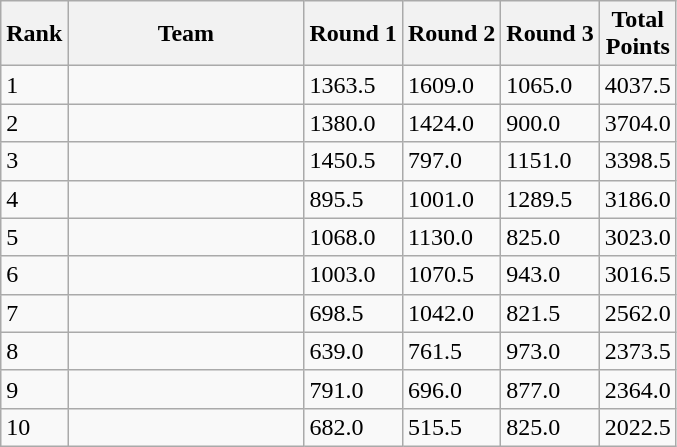<table class="wikitable sortable">
<tr>
<th width=20>Rank</th>
<th width=150>Team</th>
<th width=40>Round 1</th>
<th width=40>Round 2</th>
<th width=40>Round 3</th>
<th width=40>Total Points</th>
</tr>
<tr>
<td>1</td>
<td></td>
<td>1363.5</td>
<td>1609.0</td>
<td>1065.0</td>
<td>4037.5</td>
</tr>
<tr>
<td>2</td>
<td></td>
<td>1380.0</td>
<td>1424.0</td>
<td>900.0</td>
<td>3704.0</td>
</tr>
<tr>
<td>3</td>
<td></td>
<td>1450.5</td>
<td>797.0</td>
<td>1151.0</td>
<td>3398.5</td>
</tr>
<tr>
<td>4</td>
<td></td>
<td>895.5</td>
<td>1001.0</td>
<td>1289.5</td>
<td>3186.0</td>
</tr>
<tr>
<td>5</td>
<td></td>
<td>1068.0</td>
<td>1130.0</td>
<td>825.0</td>
<td>3023.0</td>
</tr>
<tr>
<td>6</td>
<td></td>
<td>1003.0</td>
<td>1070.5</td>
<td>943.0</td>
<td>3016.5</td>
</tr>
<tr>
<td>7</td>
<td></td>
<td>698.5</td>
<td>1042.0</td>
<td>821.5</td>
<td>2562.0</td>
</tr>
<tr>
<td>8</td>
<td></td>
<td>639.0</td>
<td>761.5</td>
<td>973.0</td>
<td>2373.5</td>
</tr>
<tr>
<td>9</td>
<td></td>
<td>791.0</td>
<td>696.0</td>
<td>877.0</td>
<td>2364.0</td>
</tr>
<tr>
<td>10</td>
<td></td>
<td>682.0</td>
<td>515.5</td>
<td>825.0</td>
<td>2022.5</td>
</tr>
</table>
